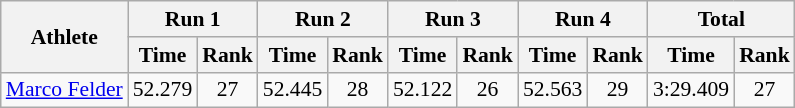<table class="wikitable" border="1" style="font-size:90%">
<tr>
<th rowspan="2">Athlete</th>
<th colspan="2">Run 1</th>
<th colspan="2">Run 2</th>
<th colspan="2">Run 3</th>
<th colspan="2">Run 4</th>
<th colspan="2">Total</th>
</tr>
<tr>
<th>Time</th>
<th>Rank</th>
<th>Time</th>
<th>Rank</th>
<th>Time</th>
<th>Rank</th>
<th>Time</th>
<th>Rank</th>
<th>Time</th>
<th>Rank</th>
</tr>
<tr>
<td><a href='#'>Marco Felder</a></td>
<td align="center">52.279</td>
<td align="center">27</td>
<td align="center">52.445</td>
<td align="center">28</td>
<td align="center">52.122</td>
<td align="center">26</td>
<td align="center">52.563</td>
<td align="center">29</td>
<td align="center">3:29.409</td>
<td align="center">27</td>
</tr>
</table>
